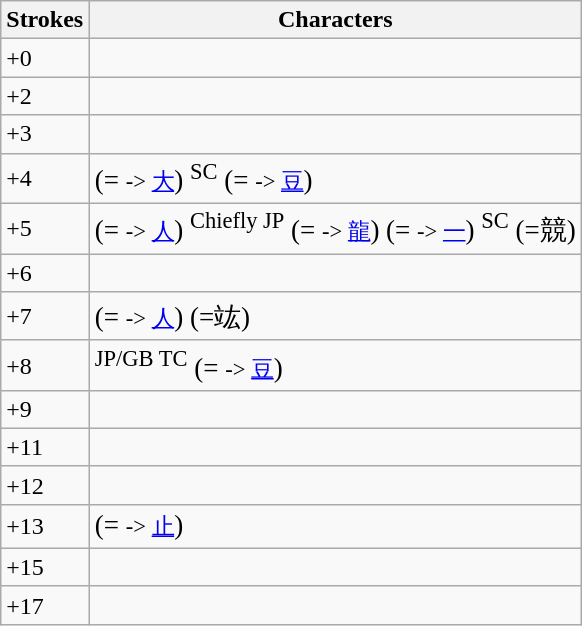<table class="wikitable">
<tr>
<th>Strokes</th>
<th>Characters</th>
</tr>
<tr>
<td>+0</td>
<td style="font-size: large;"></td>
</tr>
<tr>
<td>+2</td>
<td style="font-size: large;"> </td>
</tr>
<tr>
<td>+3</td>
<td style="font-size: large;"> </td>
</tr>
<tr>
<td>+4</td>
<td style="font-size: large;">   (= <small>-> <a href='#'>大</a></small>)    <sup>SC</sup> (= <small>-> <a href='#'>豆</a></small>) </td>
</tr>
<tr>
<td>+5</td>
<td style="font-size: large;">   (= <small>-> <a href='#'>人</a></small>)  <sup>Chiefly JP</sup> (= <small>-> <a href='#'>龍</a></small>)  (= <small>-> <a href='#'>一</a></small>) <sup>SC</sup> (=競)</td>
</tr>
<tr>
<td>+6</td>
<td style="font-size: large;"></td>
</tr>
<tr>
<td>+7</td>
<td style="font-size: large;"> (= <small>-> <a href='#'>人</a></small>)   (=竑)   </td>
</tr>
<tr>
<td>+8</td>
<td style="font-size: large;">  <sup>JP/GB TC</sup> (= <small>-> <a href='#'>豆</a></small>)  </td>
</tr>
<tr>
<td>+9</td>
<td style="font-size: large;">   </td>
</tr>
<tr>
<td>+11</td>
<td style="font-size: large;"> </td>
</tr>
<tr>
<td>+12</td>
<td style="font-size: large;">  </td>
</tr>
<tr>
<td>+13</td>
<td style="font-size: large;"> (= <small>-> <a href='#'>止</a></small>)</td>
</tr>
<tr>
<td>+15</td>
<td style="font-size: large;"> </td>
</tr>
<tr>
<td>+17</td>
<td style="font-size: large;"></td>
</tr>
</table>
